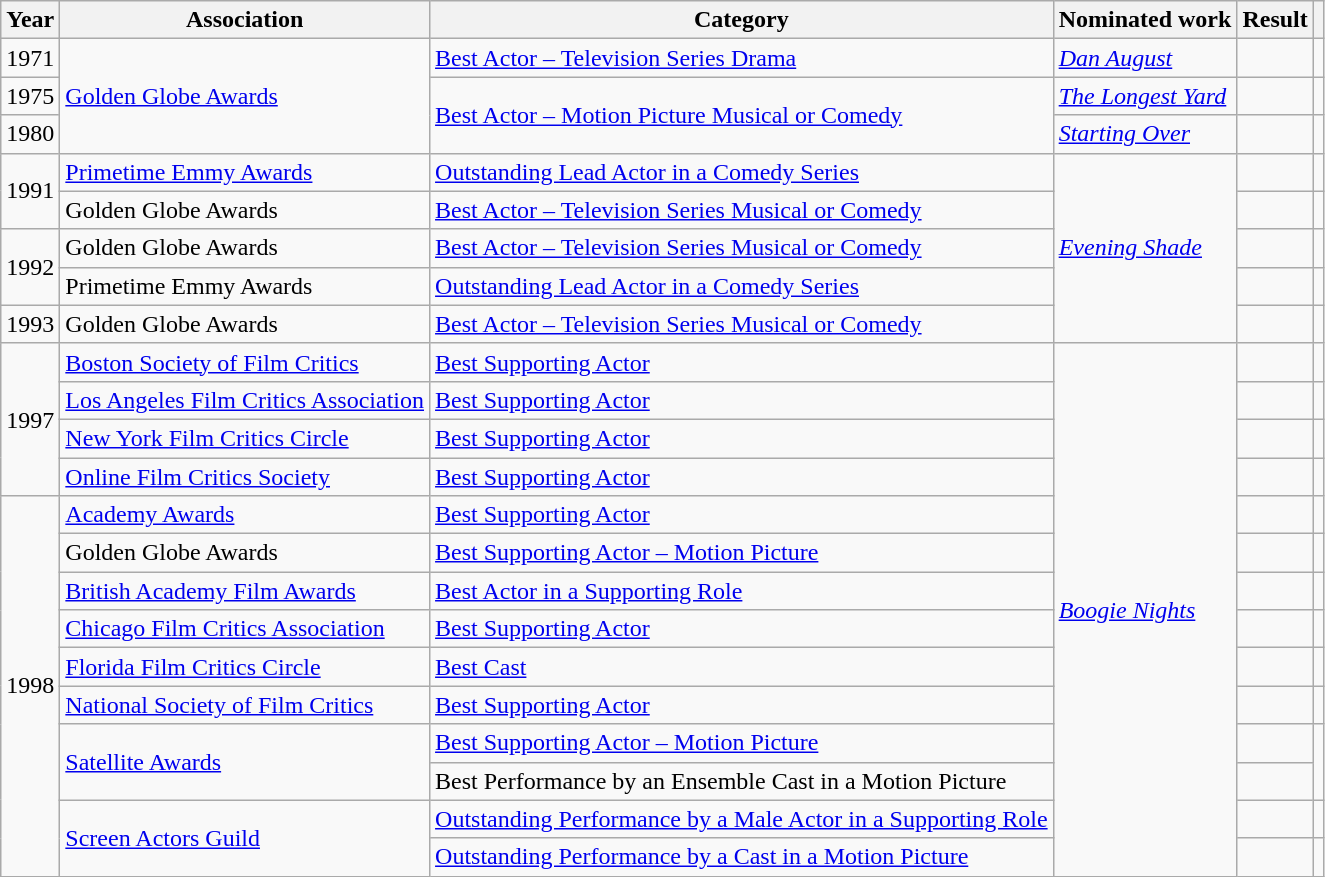<table class="wikitable sortable">
<tr>
<th>Year</th>
<th>Association</th>
<th>Category</th>
<th>Nominated work</th>
<th>Result</th>
<th class="unsortable"></th>
</tr>
<tr>
<td>1971</td>
<td rowspan=3><a href='#'>Golden Globe Awards</a></td>
<td><a href='#'>Best Actor – Television Series Drama</a></td>
<td><em><a href='#'>Dan August</a></em></td>
<td></td>
<td></td>
</tr>
<tr>
<td>1975</td>
<td rowspan=2><a href='#'>Best Actor – Motion Picture Musical or Comedy</a></td>
<td><em><a href='#'>The Longest Yard</a></em></td>
<td></td>
<td></td>
</tr>
<tr>
<td>1980</td>
<td><em><a href='#'>Starting Over</a></em></td>
<td></td>
<td></td>
</tr>
<tr>
<td rowspan="2">1991</td>
<td><a href='#'>Primetime Emmy Awards</a></td>
<td><a href='#'>Outstanding Lead Actor in a Comedy Series</a></td>
<td rowspan="5"><em><a href='#'>Evening Shade</a></em></td>
<td></td>
<td></td>
</tr>
<tr>
<td>Golden Globe Awards</td>
<td><a href='#'>Best Actor – Television Series Musical or Comedy</a></td>
<td></td>
<td></td>
</tr>
<tr>
<td rowspan="2">1992</td>
<td>Golden Globe Awards</td>
<td><a href='#'>Best Actor – Television Series Musical or Comedy</a></td>
<td></td>
<td></td>
</tr>
<tr>
<td>Primetime Emmy Awards</td>
<td><a href='#'>Outstanding Lead Actor in a Comedy Series</a></td>
<td></td>
<td></td>
</tr>
<tr>
<td>1993</td>
<td>Golden Globe Awards</td>
<td><a href='#'>Best Actor – Television Series Musical or Comedy</a></td>
<td></td>
<td></td>
</tr>
<tr>
<td rowspan="4">1997</td>
<td><a href='#'>Boston Society of Film Critics</a></td>
<td><a href='#'>Best Supporting Actor</a></td>
<td rowspan="14"><em><a href='#'>Boogie Nights</a></em></td>
<td></td>
<td></td>
</tr>
<tr>
<td><a href='#'>Los Angeles Film Critics Association</a></td>
<td><a href='#'>Best Supporting Actor</a></td>
<td></td>
<td></td>
</tr>
<tr>
<td><a href='#'>New York Film Critics Circle</a></td>
<td><a href='#'>Best Supporting Actor</a></td>
<td></td>
<td></td>
</tr>
<tr>
<td><a href='#'>Online Film Critics Society</a></td>
<td><a href='#'>Best Supporting Actor</a></td>
<td></td>
<td></td>
</tr>
<tr>
<td rowspan="10">1998</td>
<td><a href='#'>Academy Awards</a></td>
<td><a href='#'>Best Supporting Actor</a></td>
<td></td>
<td></td>
</tr>
<tr>
<td>Golden Globe Awards</td>
<td><a href='#'>Best Supporting Actor – Motion Picture</a></td>
<td></td>
<td></td>
</tr>
<tr>
<td><a href='#'>British Academy Film Awards</a></td>
<td><a href='#'>Best Actor in a Supporting Role</a></td>
<td></td>
<td></td>
</tr>
<tr>
<td><a href='#'>Chicago Film Critics Association</a></td>
<td><a href='#'>Best Supporting Actor</a></td>
<td></td>
<td></td>
</tr>
<tr>
<td><a href='#'>Florida Film Critics Circle</a></td>
<td><a href='#'>Best Cast</a></td>
<td></td>
<td></td>
</tr>
<tr>
<td><a href='#'>National Society of Film Critics</a></td>
<td><a href='#'>Best Supporting Actor</a></td>
<td></td>
<td></td>
</tr>
<tr>
<td rowspan=2><a href='#'>Satellite Awards</a></td>
<td><a href='#'>Best Supporting Actor – Motion Picture</a></td>
<td></td>
<td rowspan=2></td>
</tr>
<tr>
<td>Best Performance by an Ensemble Cast in a Motion Picture</td>
<td></td>
</tr>
<tr>
<td rowspan=2><a href='#'>Screen Actors Guild</a></td>
<td><a href='#'>Outstanding Performance by a Male Actor in a Supporting Role</a></td>
<td></td>
<td></td>
</tr>
<tr>
<td><a href='#'>Outstanding Performance by a Cast in a Motion Picture</a></td>
<td></td>
<td></td>
</tr>
</table>
